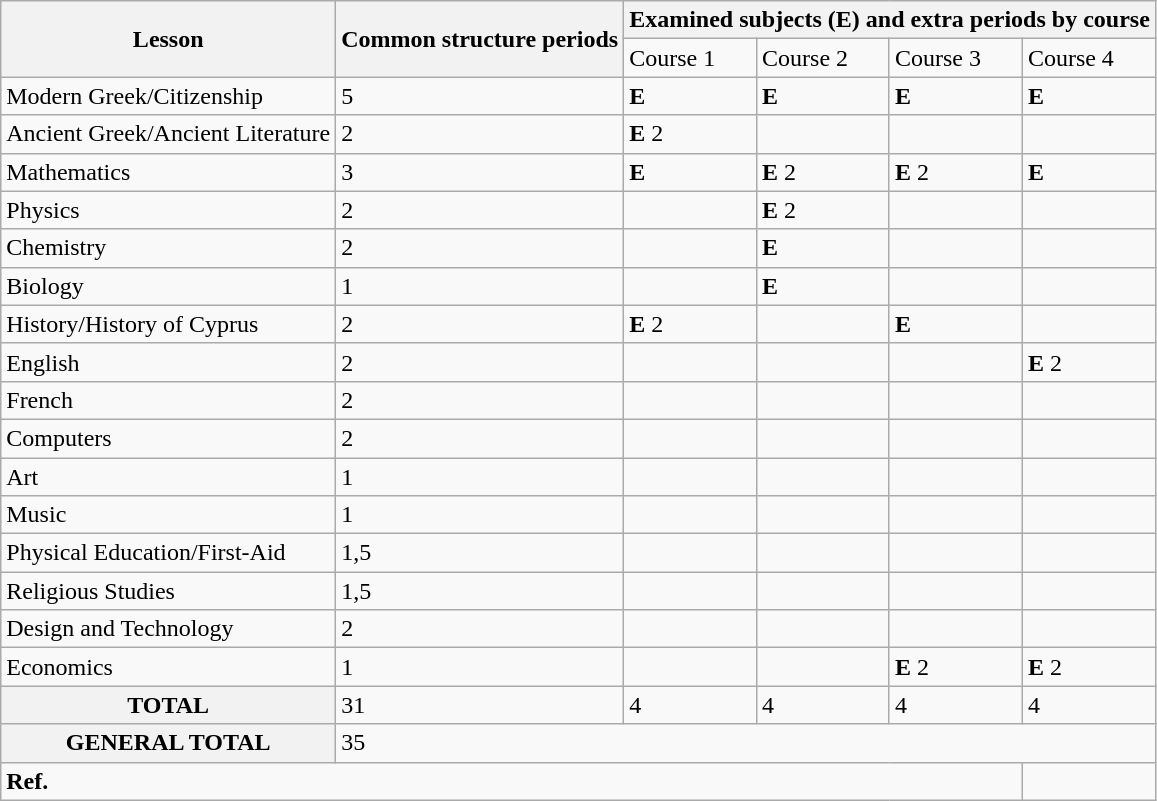<table class="wikitable">
<tr>
<th rowspan="2">Lesson</th>
<th rowspan="2">Common structure periods</th>
<th colspan="4">Examined subjects (E) and extra periods by course</th>
</tr>
<tr>
<td>Course 1</td>
<td>Course 2</td>
<td>Course 3</td>
<td>Course 4</td>
</tr>
<tr>
<td>Modern Greek/Citizenship</td>
<td>5</td>
<td><strong>E</strong></td>
<td><strong>E</strong></td>
<td><strong>E</strong></td>
<td><strong>E</strong></td>
</tr>
<tr>
<td>Ancient Greek/Ancient Literature</td>
<td>2</td>
<td><strong>E</strong> 2</td>
<td></td>
<td></td>
<td></td>
</tr>
<tr>
<td>Mathematics</td>
<td>3</td>
<td><strong>E</strong></td>
<td><strong>E</strong> 2</td>
<td><strong>E</strong> 2</td>
<td><strong>E</strong></td>
</tr>
<tr>
<td>Physics</td>
<td>2</td>
<td></td>
<td><strong>E</strong> 2</td>
<td></td>
<td></td>
</tr>
<tr>
<td>Chemistry</td>
<td>2</td>
<td></td>
<td><strong>E</strong></td>
<td></td>
<td></td>
</tr>
<tr>
<td>Biology</td>
<td>1</td>
<td></td>
<td><strong>E</strong></td>
<td></td>
<td></td>
</tr>
<tr>
<td>History/History of Cyprus</td>
<td>2</td>
<td><strong>E</strong> 2</td>
<td></td>
<td><strong>E</strong></td>
<td></td>
</tr>
<tr>
<td>English</td>
<td>2</td>
<td></td>
<td></td>
<td></td>
<td><strong>E</strong> 2</td>
</tr>
<tr>
<td>French</td>
<td>2</td>
<td></td>
<td></td>
<td></td>
<td></td>
</tr>
<tr>
<td>Computers</td>
<td>2</td>
<td></td>
<td></td>
<td></td>
<td></td>
</tr>
<tr>
<td>Art</td>
<td>1</td>
<td></td>
<td></td>
<td></td>
<td></td>
</tr>
<tr>
<td>Music</td>
<td>1</td>
<td></td>
<td></td>
<td></td>
<td></td>
</tr>
<tr>
<td>Physical Education/First-Aid</td>
<td>1,5</td>
<td></td>
<td></td>
<td></td>
<td></td>
</tr>
<tr>
<td>Religious Studies</td>
<td>1,5</td>
<td></td>
<td></td>
<td></td>
<td></td>
</tr>
<tr>
<td>Design and Technology</td>
<td>2</td>
<td></td>
<td></td>
<td></td>
<td></td>
</tr>
<tr>
<td>Economics</td>
<td>1</td>
<td></td>
<td></td>
<td><strong>E</strong> 2</td>
<td><strong>E</strong> 2</td>
</tr>
<tr>
<th><strong>TOTAL</strong></th>
<td>31</td>
<td>4</td>
<td>4</td>
<td>4</td>
<td>4</td>
</tr>
<tr>
<th>GENERAL TOTAL</th>
<td colspan="5">35</td>
</tr>
<tr>
<td colspan="5"><strong>Ref.</strong></td>
<td></td>
</tr>
</table>
